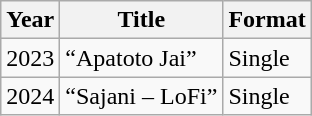<table class="wikitable sortable">
<tr>
<th>Year</th>
<th>Title</th>
<th>Format</th>
</tr>
<tr>
<td>2023</td>
<td>“Apatoto Jai”</td>
<td>Single</td>
</tr>
<tr>
<td>2024</td>
<td>“Sajani – LoFi”</td>
<td>Single</td>
</tr>
</table>
